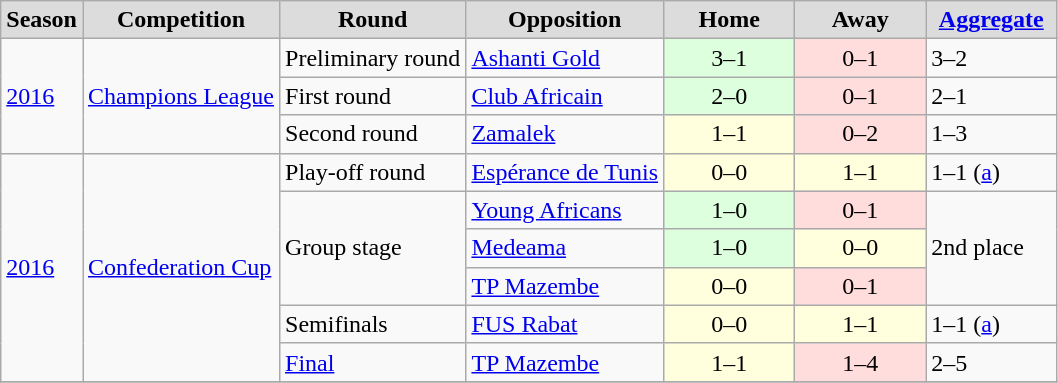<table class="sortable plainrowheaders wikitable">
<tr>
<th style="background:#DCDCDC">Season</th>
<th style="background:#DCDCDC">Competition</th>
<th style="background:#DCDCDC">Round</th>
<th style="background:#DCDCDC">Opposition</th>
<th width="80" style="background:#DCDCDC">Home</th>
<th width="80" style="background:#DCDCDC">Away</th>
<th width="80" style="background:#DCDCDC"><a href='#'>Aggregate</a></th>
</tr>
<tr>
<td rowspan="3"><a href='#'>2016</a></td>
<td rowspan="3"><a href='#'>Champions League</a></td>
<td align=left>Preliminary round</td>
<td align=left> <a href='#'>Ashanti Gold</a></td>
<td style="background:#dfd; text-align:center">3–1</td>
<td style="background:#fdd; text-align:center">0–1</td>
<td>3–2</td>
</tr>
<tr>
<td align=left>First round</td>
<td align=left> <a href='#'>Club Africain</a></td>
<td style="background:#dfd; text-align:center">2–0</td>
<td style="background:#fdd; text-align:center">0–1</td>
<td>2–1</td>
</tr>
<tr>
<td align=left>Second round</td>
<td align=left> <a href='#'>Zamalek</a></td>
<td style="background:#ffd; text-align:center">1–1</td>
<td style="background:#fdd; text-align:center">0–2</td>
<td>1–3</td>
</tr>
<tr>
<td rowspan="6"><a href='#'>2016</a></td>
<td rowspan="6"><a href='#'>Confederation Cup</a></td>
<td align=left>Play-off round</td>
<td align=left> <a href='#'>Espérance de Tunis</a></td>
<td style="background:#ffd; text-align:center">0–0</td>
<td style="background:#ffd; text-align:center">1–1</td>
<td>1–1 (<a href='#'>a</a>)</td>
</tr>
<tr>
<td rowspan="3">Group stage</td>
<td align=left> <a href='#'>Young Africans</a></td>
<td style="background:#dfd; text-align:center">1–0</td>
<td style="background:#fdd; text-align:center">0–1</td>
<td rowspan="3">2nd place</td>
</tr>
<tr>
<td align=left> <a href='#'>Medeama</a></td>
<td style="background:#dfd; text-align:center">1–0</td>
<td style="background:#ffd; text-align:center">0–0</td>
</tr>
<tr>
<td align=left> <a href='#'>TP Mazembe</a></td>
<td style="background:#ffd; text-align:center">0–0</td>
<td style="background:#fdd; text-align:center">0–1</td>
</tr>
<tr>
<td align=left>Semifinals</td>
<td align=left> <a href='#'>FUS Rabat</a></td>
<td style="background:#ffd; text-align:center">0–0</td>
<td style="background:#ffd; text-align:center">1–1</td>
<td>1–1 (<a href='#'>a</a>)</td>
</tr>
<tr>
<td align=left><a href='#'>Final</a></td>
<td align=left> <a href='#'>TP Mazembe</a></td>
<td style="background:#ffd; text-align:center">1–1</td>
<td style="background:#fdd; text-align:center">1–4</td>
<td>2–5</td>
</tr>
<tr>
</tr>
</table>
